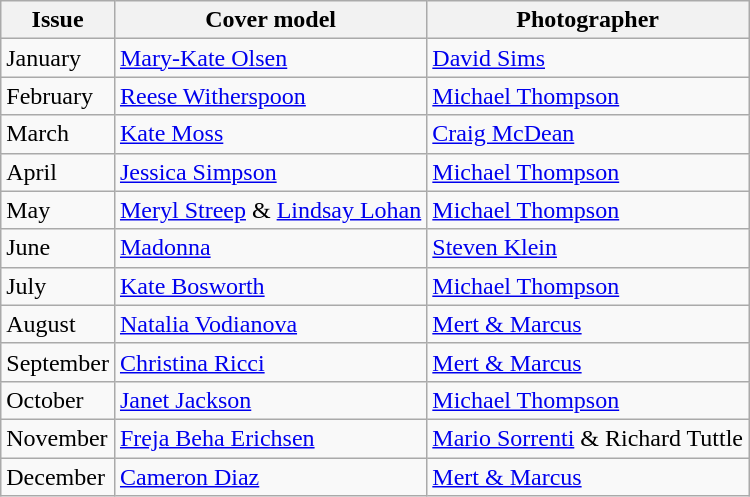<table class="sortable wikitable">
<tr>
<th>Issue</th>
<th>Cover model</th>
<th>Photographer</th>
</tr>
<tr>
<td>January</td>
<td><a href='#'>Mary-Kate Olsen</a></td>
<td><a href='#'>David Sims</a></td>
</tr>
<tr>
<td>February</td>
<td><a href='#'>Reese Witherspoon</a></td>
<td><a href='#'>Michael Thompson</a></td>
</tr>
<tr>
<td>March</td>
<td><a href='#'>Kate Moss</a></td>
<td><a href='#'>Craig McDean</a></td>
</tr>
<tr>
<td>April</td>
<td><a href='#'>Jessica Simpson</a></td>
<td><a href='#'>Michael Thompson</a></td>
</tr>
<tr>
<td>May</td>
<td><a href='#'>Meryl Streep</a> & <a href='#'>Lindsay Lohan</a></td>
<td><a href='#'>Michael Thompson</a></td>
</tr>
<tr>
<td>June</td>
<td><a href='#'>Madonna</a></td>
<td><a href='#'>Steven Klein</a></td>
</tr>
<tr>
<td>July</td>
<td><a href='#'>Kate Bosworth</a></td>
<td><a href='#'>Michael Thompson</a></td>
</tr>
<tr>
<td>August</td>
<td><a href='#'>Natalia Vodianova</a></td>
<td><a href='#'>Mert & Marcus</a></td>
</tr>
<tr>
<td>September</td>
<td><a href='#'>Christina Ricci</a></td>
<td><a href='#'>Mert & Marcus</a></td>
</tr>
<tr>
<td>October</td>
<td><a href='#'>Janet Jackson</a></td>
<td><a href='#'>Michael Thompson</a></td>
</tr>
<tr>
<td>November</td>
<td><a href='#'>Freja Beha Erichsen</a></td>
<td><a href='#'>Mario Sorrenti</a> & Richard Tuttle</td>
</tr>
<tr>
<td>December</td>
<td><a href='#'>Cameron Diaz</a></td>
<td><a href='#'>Mert & Marcus</a></td>
</tr>
</table>
